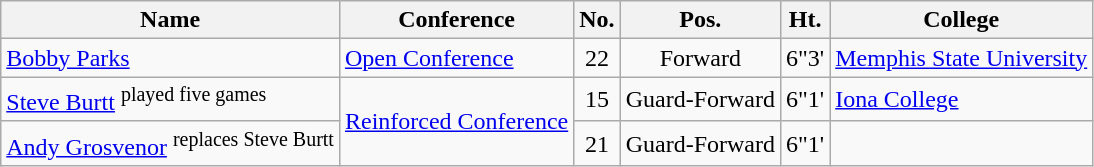<table class="wikitable" border="1">
<tr>
<th>Name</th>
<th>Conference</th>
<th>No.</th>
<th>Pos.</th>
<th>Ht.</th>
<th>College</th>
</tr>
<tr>
<td><a href='#'>Bobby Parks</a></td>
<td><a href='#'>Open Conference</a></td>
<td align="center">22</td>
<td align="center">Forward</td>
<td align="center">6"3'</td>
<td><a href='#'>Memphis State University</a></td>
</tr>
<tr>
<td><a href='#'>Steve Burtt</a> <sup>played five games</sup></td>
<td rowspan="2"><a href='#'>Reinforced Conference</a></td>
<td align="center">15</td>
<td align="center">Guard-Forward</td>
<td align="cebter">6"1'</td>
<td><a href='#'>Iona College</a></td>
</tr>
<tr>
<td><a href='#'>Andy Grosvenor</a> <sup>replaces Steve Burtt</sup></td>
<td align="center">21</td>
<td align="center">Guard-Forward</td>
<td align="center">6"1'</td>
<td></td>
</tr>
</table>
